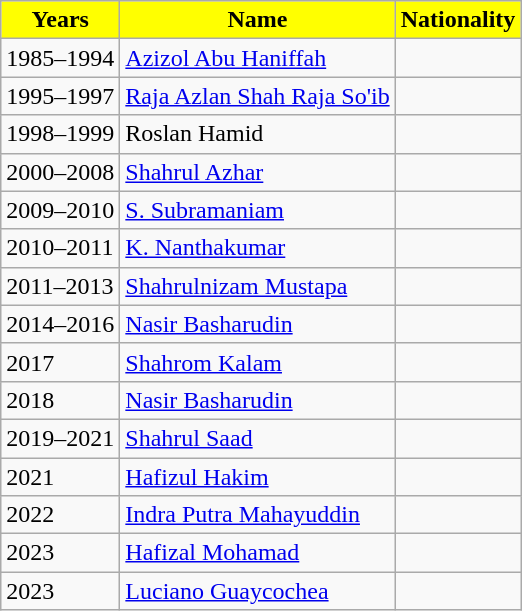<table class="wikitable">
<tr>
<th style="background:yellow; color:Black; text-align:center;">Years</th>
<th style="background:yellow; color:Black; text-align:center;">Name</th>
<th style="background:yellow; color:Black; text-align:center;">Nationality</th>
</tr>
<tr>
<td>1985–1994</td>
<td><a href='#'>Azizol Abu Haniffah</a></td>
<td></td>
</tr>
<tr>
<td>1995–1997</td>
<td><a href='#'>Raja Azlan Shah Raja So'ib</a></td>
<td></td>
</tr>
<tr>
<td>1998–1999</td>
<td>Roslan Hamid</td>
<td></td>
</tr>
<tr>
<td>2000–2008</td>
<td><a href='#'>Shahrul Azhar</a></td>
<td></td>
</tr>
<tr>
<td>2009–2010</td>
<td><a href='#'>S. Subramaniam</a></td>
<td></td>
</tr>
<tr>
<td>2010–2011</td>
<td><a href='#'>K. Nanthakumar</a></td>
<td></td>
</tr>
<tr>
<td>2011–2013</td>
<td><a href='#'>Shahrulnizam Mustapa</a></td>
<td></td>
</tr>
<tr>
<td>2014–2016</td>
<td><a href='#'>Nasir Basharudin</a></td>
<td></td>
</tr>
<tr>
<td>2017</td>
<td><a href='#'>Shahrom Kalam</a></td>
<td></td>
</tr>
<tr>
<td>2018</td>
<td><a href='#'>Nasir Basharudin</a></td>
<td></td>
</tr>
<tr>
<td>2019–2021</td>
<td><a href='#'>Shahrul Saad</a></td>
<td></td>
</tr>
<tr>
<td>2021</td>
<td><a href='#'>Hafizul Hakim</a></td>
<td></td>
</tr>
<tr>
<td>2022</td>
<td><a href='#'>Indra Putra Mahayuddin</a></td>
<td></td>
</tr>
<tr>
<td>2023</td>
<td><a href='#'>Hafizal Mohamad</a></td>
<td></td>
</tr>
<tr>
<td>2023</td>
<td><a href='#'>Luciano Guaycochea</a></td>
<td></td>
</tr>
</table>
